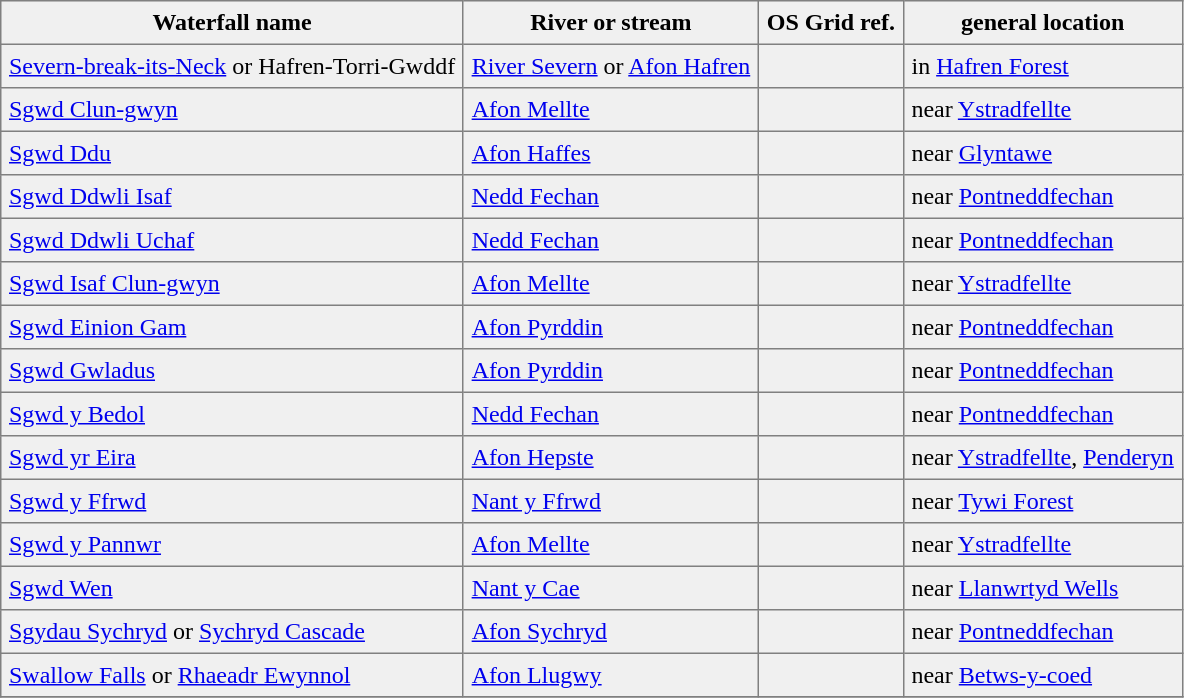<table border=1 cellspacing=0 cellpadding=5 style="border-collapse: collapse; background:#f0f0f0;">
<tr>
<th>Waterfall name</th>
<th>River or stream</th>
<th>OS Grid ref.</th>
<th>general location</th>
</tr>
<tr>
<td><a href='#'>Severn-break-its-Neck</a> or Hafren-Torri-Gwddf</td>
<td><a href='#'>River Severn</a> or <a href='#'>Afon Hafren</a></td>
<td></td>
<td>in <a href='#'>Hafren Forest</a></td>
</tr>
<tr>
<td><a href='#'>Sgwd Clun-gwyn</a></td>
<td><a href='#'>Afon Mellte</a></td>
<td></td>
<td>near <a href='#'>Ystradfellte</a></td>
</tr>
<tr>
<td><a href='#'>Sgwd Ddu</a></td>
<td><a href='#'>Afon Haffes</a></td>
<td></td>
<td>near <a href='#'>Glyntawe</a></td>
</tr>
<tr>
<td><a href='#'>Sgwd Ddwli Isaf</a></td>
<td><a href='#'>Nedd Fechan</a></td>
<td></td>
<td>near <a href='#'>Pontneddfechan</a></td>
</tr>
<tr>
<td><a href='#'>Sgwd Ddwli Uchaf</a></td>
<td><a href='#'>Nedd Fechan</a></td>
<td></td>
<td>near <a href='#'>Pontneddfechan</a></td>
</tr>
<tr>
<td><a href='#'>Sgwd Isaf Clun-gwyn</a></td>
<td><a href='#'>Afon Mellte</a></td>
<td></td>
<td>near <a href='#'>Ystradfellte</a></td>
</tr>
<tr>
<td><a href='#'>Sgwd Einion Gam</a></td>
<td><a href='#'>Afon Pyrddin</a></td>
<td></td>
<td>near <a href='#'>Pontneddfechan</a></td>
</tr>
<tr>
<td><a href='#'>Sgwd Gwladus</a></td>
<td><a href='#'>Afon Pyrddin</a></td>
<td></td>
<td>near <a href='#'>Pontneddfechan</a></td>
</tr>
<tr>
<td><a href='#'>Sgwd y Bedol</a></td>
<td><a href='#'>Nedd Fechan</a></td>
<td></td>
<td>near <a href='#'>Pontneddfechan</a></td>
</tr>
<tr>
<td><a href='#'>Sgwd yr Eira</a></td>
<td><a href='#'>Afon Hepste</a></td>
<td></td>
<td>near <a href='#'>Ystradfellte</a>, <a href='#'>Penderyn</a></td>
</tr>
<tr>
<td><a href='#'>Sgwd y Ffrwd</a></td>
<td><a href='#'>Nant y Ffrwd</a></td>
<td></td>
<td>near <a href='#'>Tywi Forest</a></td>
</tr>
<tr>
<td><a href='#'>Sgwd y Pannwr</a></td>
<td><a href='#'>Afon Mellte</a></td>
<td></td>
<td>near <a href='#'>Ystradfellte</a></td>
</tr>
<tr>
<td><a href='#'>Sgwd Wen</a></td>
<td><a href='#'>Nant y Cae</a></td>
<td></td>
<td>near <a href='#'>Llanwrtyd Wells</a></td>
</tr>
<tr>
<td><a href='#'>Sgydau Sychryd</a> or <a href='#'>Sychryd Cascade</a></td>
<td><a href='#'>Afon Sychryd</a></td>
<td></td>
<td>near <a href='#'>Pontneddfechan</a></td>
</tr>
<tr>
<td><a href='#'>Swallow Falls</a> or <a href='#'>Rhaeadr Ewynnol</a></td>
<td><a href='#'>Afon Llugwy</a></td>
<td></td>
<td>near <a href='#'>Betws-y-coed</a></td>
</tr>
<tr>
</tr>
</table>
